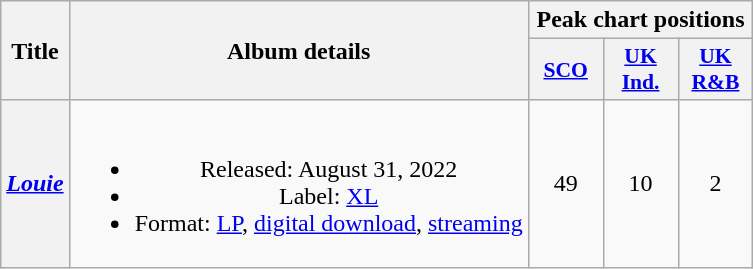<table class="wikitable plainrowheaders" style="text-align:center;">
<tr>
<th rowspan="2">Title</th>
<th rowspan="2">Album details</th>
<th colspan="3">Peak chart positions</th>
</tr>
<tr>
<th scope="col" style="width:3em;font-size:90%;"><a href='#'>SCO</a><br></th>
<th scope="col" style="width:3em;font-size:90%;"><a href='#'>UK<br>Ind.</a><br></th>
<th scope="col" style="width:3em;font-size:90%;"><a href='#'>UK<br>R&B</a><br></th>
</tr>
<tr>
<th scope="row"><em><a href='#'>Louie</a></em></th>
<td><br><ul><li>Released: August 31, 2022</li><li>Label: <a href='#'>XL</a></li><li>Format: <a href='#'>LP</a>, <a href='#'>digital download</a>, <a href='#'>streaming</a></li></ul></td>
<td>49</td>
<td>10</td>
<td>2</td>
</tr>
</table>
